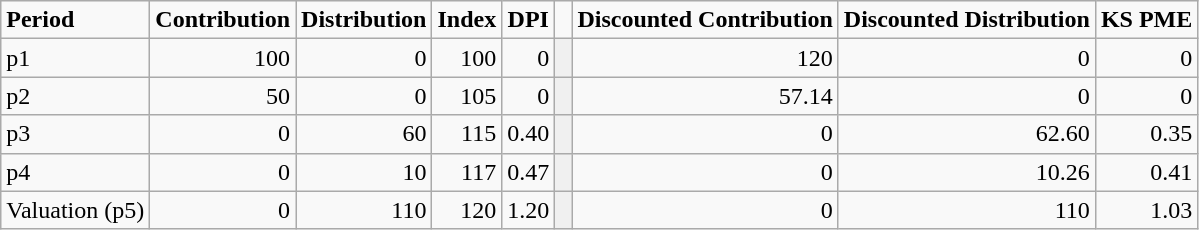<table class="wikitable">
<tr>
<td style="text-align:left; "><strong>Period</strong></td>
<td style="text-align:center; "><strong>Contribution</strong></td>
<td style="text-align:center; "><strong>Distribution</strong></td>
<td style="text-align:center; "><strong>Index</strong></td>
<td style="text-align:center; "><strong>DPI</strong></td>
<td style="text-align:center; "> </td>
<td style="text-align:center; "><strong>Discounted Contribution</strong></td>
<td style="text-align:center; "><strong>Discounted Distribution</strong></td>
<td style="text-align:center; "><strong>KS PME</strong></td>
</tr>
<tr>
<td>p1</td>
<td style="text-align:right;">100</td>
<td style="text-align:right;">0</td>
<td style="text-align:right;">100</td>
<td style="text-align:right;">0</td>
<td style="text-align:center; background:#f0f0f0;"> </td>
<td style="text-align:right;">120</td>
<td style="text-align:right;">0</td>
<td style="text-align:right;">0</td>
</tr>
<tr>
<td>p2</td>
<td style="text-align:right;">50</td>
<td style="text-align:right;">0</td>
<td style="text-align:right;">105</td>
<td style="text-align:right;">0</td>
<td style="text-align:center; background:#f0f0f0;"> </td>
<td style="text-align:right;">57.14</td>
<td style="text-align:right;">0</td>
<td style="text-align:right;">0</td>
</tr>
<tr>
<td>p3</td>
<td style="text-align:right;">0</td>
<td style="text-align:right;">60</td>
<td style="text-align:right;">115</td>
<td style="text-align:right;">0.40</td>
<td style="text-align:center; background:#f0f0f0;"> </td>
<td style="text-align:right;">0</td>
<td style="text-align:right;">62.60</td>
<td style="text-align:right;">0.35</td>
</tr>
<tr>
<td>p4</td>
<td style="text-align:right;">0</td>
<td style="text-align:right;">10</td>
<td style="text-align:right;">117</td>
<td style="text-align:right;">0.47</td>
<td style="text-align:center; background:#f0f0f0;"> </td>
<td style="text-align:right;">0</td>
<td style="text-align:right;">10.26</td>
<td style="text-align:right;">0.41</td>
</tr>
<tr>
<td>Valuation (p5)</td>
<td style="text-align:right;">0</td>
<td style="text-align:right;">110</td>
<td style="text-align:right;">120</td>
<td style="text-align:right;">1.20</td>
<td style="text-align:center; background:#f0f0f0;"> </td>
<td style="text-align:right;">0</td>
<td style="text-align:right;">110</td>
<td style="text-align:right;">1.03</td>
</tr>
</table>
